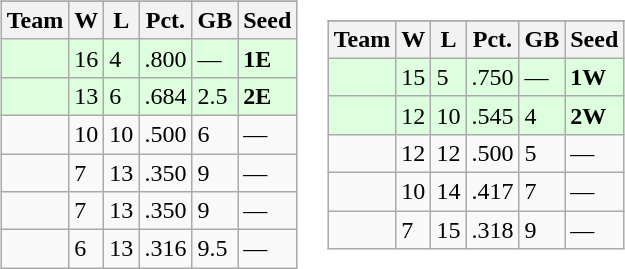<table>
<tr>
<td><br><table class=wikitable>
<tr>
</tr>
<tr>
<th>Team</th>
<th>W</th>
<th>L</th>
<th>Pct.</th>
<th>GB</th>
<th>Seed</th>
</tr>
<tr bgcolor=ddffdd>
<td></td>
<td>16</td>
<td>4</td>
<td>.800</td>
<td>—</td>
<td><strong>1E</strong></td>
</tr>
<tr bgcolor=ddffdd>
<td></td>
<td>13</td>
<td>6</td>
<td>.684</td>
<td>2.5</td>
<td><strong>2E</strong></td>
</tr>
<tr>
<td></td>
<td>10</td>
<td>10</td>
<td>.500</td>
<td>6</td>
<td>—</td>
</tr>
<tr>
<td></td>
<td>7</td>
<td>13</td>
<td>.350</td>
<td>9</td>
<td>—</td>
</tr>
<tr>
<td></td>
<td>7</td>
<td>13</td>
<td>.350</td>
<td>9</td>
<td>—</td>
</tr>
<tr>
<td></td>
<td>6</td>
<td>13</td>
<td>.316</td>
<td>9.5</td>
<td>—</td>
</tr>
</table>
</td>
<td><br><table class="wikitable">
<tr>
</tr>
<tr>
<th>Team</th>
<th>W</th>
<th>L</th>
<th>Pct.</th>
<th>GB</th>
<th>Seed</th>
</tr>
<tr bgcolor=ddffdd>
<td></td>
<td>15</td>
<td>5</td>
<td>.750</td>
<td>—</td>
<td><strong>1W</strong></td>
</tr>
<tr bgcolor=ddffdd>
<td></td>
<td>12</td>
<td>10</td>
<td>.545</td>
<td>4</td>
<td><strong>2W</strong></td>
</tr>
<tr>
<td></td>
<td>12</td>
<td>12</td>
<td>.500</td>
<td>5</td>
<td>—</td>
</tr>
<tr>
<td></td>
<td>10</td>
<td>14</td>
<td>.417</td>
<td>7</td>
<td>—</td>
</tr>
<tr>
<td></td>
<td>7</td>
<td>15</td>
<td>.318</td>
<td>9</td>
<td>—</td>
</tr>
</table>
</td>
</tr>
</table>
